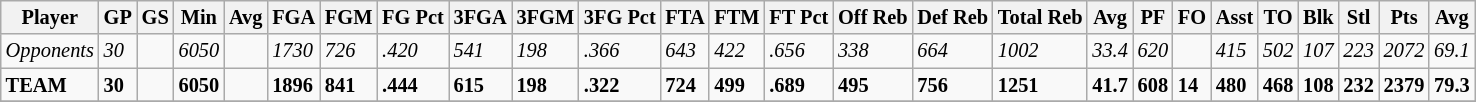<table class="wikitable" style="font-size:85%;">
<tr>
<th>Player</th>
<th>GP</th>
<th>GS</th>
<th>Min</th>
<th>Avg</th>
<th>FGA</th>
<th>FGM</th>
<th>FG Pct</th>
<th>3FGA</th>
<th>3FGM</th>
<th>3FG Pct</th>
<th>FTA</th>
<th>FTM</th>
<th>FT Pct</th>
<th>Off Reb</th>
<th>Def Reb</th>
<th>Total Reb</th>
<th>Avg</th>
<th>PF</th>
<th>FO</th>
<th>Asst</th>
<th>TO</th>
<th>Blk</th>
<th>Stl</th>
<th>Pts</th>
<th>Avg</th>
</tr>
<tr>
<td><em>Opponents</em></td>
<td><em>30</em></td>
<td></td>
<td><em>6050</em></td>
<td></td>
<td><em>1730</em></td>
<td><em>726</em></td>
<td><em>.420</em></td>
<td><em>541</em></td>
<td><em>198</em></td>
<td><em>.366</em></td>
<td><em>643</em></td>
<td><em>422</em></td>
<td><em>.656</em></td>
<td><em>338</em></td>
<td><em>664</em></td>
<td><em>1002</em></td>
<td><em>33.4</em></td>
<td><em>620</em></td>
<td></td>
<td><em>415</em></td>
<td><em>502</em></td>
<td><em>107</em></td>
<td><em>223</em></td>
<td><em>2072</em></td>
<td><em>69.1</em></td>
</tr>
<tr>
<td><strong>TEAM</strong></td>
<td><strong>30</strong></td>
<td></td>
<td><strong>6050</strong></td>
<td></td>
<td><strong>1896</strong></td>
<td><strong>841</strong></td>
<td><strong>.444</strong></td>
<td><strong>615</strong></td>
<td><strong>198</strong></td>
<td><strong>.322</strong></td>
<td><strong>724</strong></td>
<td><strong>499</strong></td>
<td><strong>.689</strong></td>
<td><strong>495</strong></td>
<td><strong>756</strong></td>
<td><strong>1251</strong></td>
<td><strong>41.7</strong></td>
<td><strong>608</strong></td>
<td><strong>14</strong></td>
<td><strong>480</strong></td>
<td><strong>468</strong></td>
<td><strong>108</strong></td>
<td><strong>232</strong></td>
<td><strong>2379</strong></td>
<td><strong>79.3</strong></td>
</tr>
<tr>
</tr>
</table>
